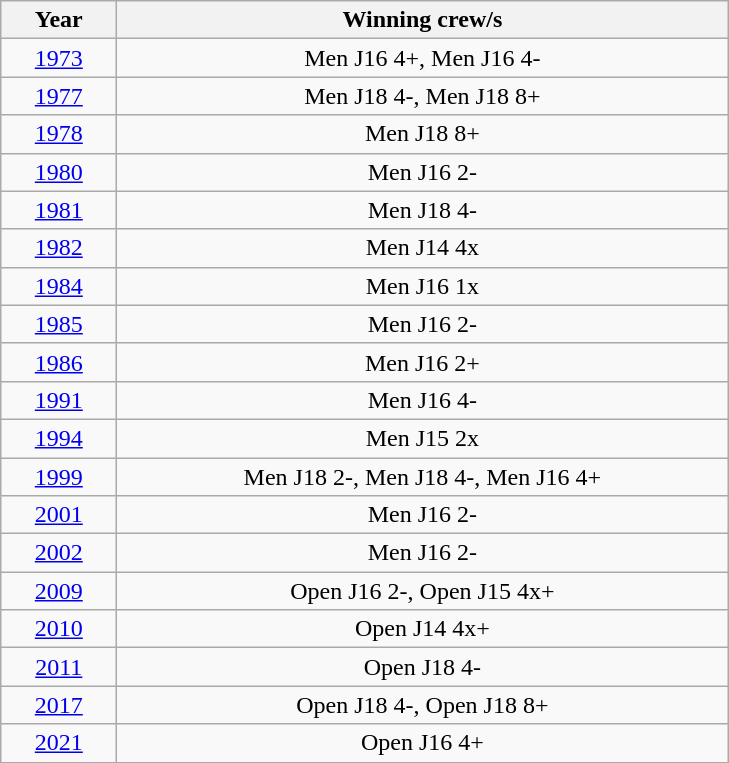<table class="wikitable" style="text-align:center">
<tr>
<th width=70>Year</th>
<th width=400>Winning crew/s</th>
</tr>
<tr>
<td><a href='#'>1973</a></td>
<td>Men J16 4+, Men J16 4- </td>
</tr>
<tr>
<td><a href='#'>1977</a></td>
<td>Men J18 4-, Men J18 8+ </td>
</tr>
<tr>
<td><a href='#'>1978</a></td>
<td>Men J18 8+ </td>
</tr>
<tr>
<td><a href='#'>1980</a></td>
<td>Men J16 2- </td>
</tr>
<tr>
<td><a href='#'>1981</a></td>
<td>Men J18 4- </td>
</tr>
<tr>
<td><a href='#'>1982</a></td>
<td>Men J14 4x </td>
</tr>
<tr>
<td><a href='#'>1984</a></td>
<td>Men J16 1x </td>
</tr>
<tr>
<td><a href='#'>1985</a></td>
<td>Men J16 2- </td>
</tr>
<tr>
<td><a href='#'>1986</a></td>
<td>Men J16 2+ </td>
</tr>
<tr>
<td><a href='#'>1991</a></td>
<td>Men J16 4- </td>
</tr>
<tr>
<td><a href='#'>1994</a></td>
<td>Men J15 2x </td>
</tr>
<tr>
<td><a href='#'>1999</a></td>
<td>Men J18 2-, Men J18 4-, Men J16 4+ </td>
</tr>
<tr>
<td><a href='#'>2001</a></td>
<td>Men J16 2- </td>
</tr>
<tr>
<td><a href='#'>2002</a></td>
<td>Men J16 2- </td>
</tr>
<tr>
<td><a href='#'>2009</a></td>
<td>Open J16 2-, Open J15 4x+ </td>
</tr>
<tr>
<td><a href='#'>2010</a></td>
<td>Open J14 4x+ </td>
</tr>
<tr>
<td><a href='#'>2011</a></td>
<td>Open J18 4-</td>
</tr>
<tr>
<td><a href='#'>2017</a></td>
<td>Open J18 4-, Open J18 8+ </td>
</tr>
<tr>
<td><a href='#'>2021</a></td>
<td>Open J16 4+ </td>
</tr>
</table>
